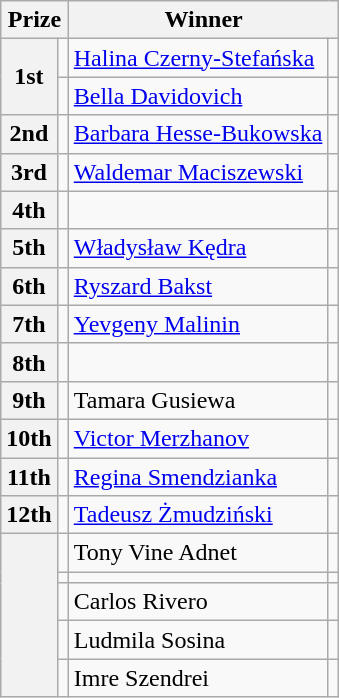<table class="wikitable">
<tr>
<th colspan="2">Prize</th>
<th colspan="2">Winner</th>
</tr>
<tr>
<th rowspan="2">1st</th>
<td></td>
<td><a href='#'>Halina Czerny-Stefańska</a></td>
<td></td>
</tr>
<tr>
<td></td>
<td><a href='#'>Bella Davidovich</a></td>
<td></td>
</tr>
<tr>
<th>2nd</th>
<td></td>
<td><a href='#'>Barbara Hesse-Bukowska</a></td>
<td></td>
</tr>
<tr>
<th>3rd</th>
<td></td>
<td><a href='#'>Waldemar Maciszewski</a></td>
<td></td>
</tr>
<tr>
<th>4th</th>
<td></td>
<td></td>
<td></td>
</tr>
<tr>
<th>5th</th>
<td></td>
<td><a href='#'>Władysław Kędra</a></td>
<td></td>
</tr>
<tr>
<th>6th</th>
<td></td>
<td><a href='#'>Ryszard Bakst</a></td>
<td></td>
</tr>
<tr>
<th>7th</th>
<td></td>
<td><a href='#'>Yevgeny Malinin</a></td>
<td></td>
</tr>
<tr>
<th>8th</th>
<td></td>
<td></td>
<td></td>
</tr>
<tr>
<th>9th</th>
<td></td>
<td>Tamara Gusiewa</td>
<td></td>
</tr>
<tr>
<th>10th</th>
<td></td>
<td><a href='#'>Victor Merzhanov</a></td>
<td></td>
</tr>
<tr>
<th>11th</th>
<td></td>
<td><a href='#'>Regina Smendzianka</a></td>
<td></td>
</tr>
<tr>
<th>12th</th>
<td></td>
<td><a href='#'>Tadeusz Żmudziński</a></td>
<td></td>
</tr>
<tr>
<th rowspan="5"></th>
<td></td>
<td>Tony Vine Adnet</td>
<td></td>
</tr>
<tr>
<td></td>
<td></td>
<td></td>
</tr>
<tr>
<td></td>
<td>Carlos Rivero</td>
<td></td>
</tr>
<tr>
<td></td>
<td>Ludmila Sosina</td>
<td></td>
</tr>
<tr>
<td></td>
<td>Imre Szendrei</td>
<td></td>
</tr>
</table>
